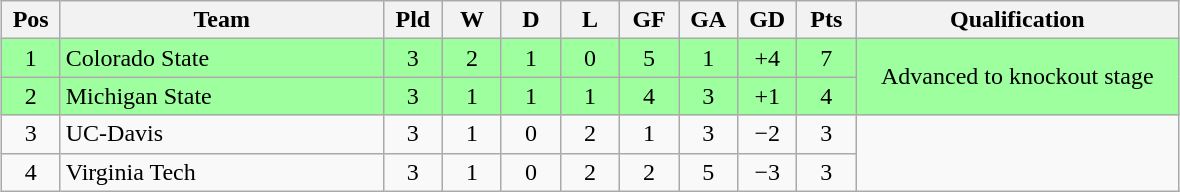<table class="wikitable" style="text-align:center; margin: 1em auto">
<tr>
<th style="width:2em">Pos</th>
<th style="width:13em">Team</th>
<th style="width:2em">Pld</th>
<th style="width:2em">W</th>
<th style="width:2em">D</th>
<th style="width:2em">L</th>
<th style="width:2em">GF</th>
<th style="width:2em">GA</th>
<th style="width:2em">GD</th>
<th style="width:2em">Pts</th>
<th style="width:13em">Qualification</th>
</tr>
<tr bgcolor="#9eff9e">
<td>1</td>
<td style="text-align:left">Colorado State</td>
<td>3</td>
<td>2</td>
<td>1</td>
<td>0</td>
<td>5</td>
<td>1</td>
<td>+4</td>
<td>7</td>
<td rowspan="2">Advanced to knockout stage</td>
</tr>
<tr bgcolor="#9eff9e">
<td>2</td>
<td style="text-align:left">Michigan State</td>
<td>3</td>
<td>1</td>
<td>1</td>
<td>1</td>
<td>4</td>
<td>3</td>
<td>+1</td>
<td>4</td>
</tr>
<tr>
<td>3</td>
<td style="text-align:left">UC-Davis</td>
<td>3</td>
<td>1</td>
<td>0</td>
<td>2</td>
<td>1</td>
<td>3</td>
<td>−2</td>
<td>3</td>
</tr>
<tr>
<td>4</td>
<td style="text-align:left">Virginia Tech</td>
<td>3</td>
<td>1</td>
<td>0</td>
<td>2</td>
<td>2</td>
<td>5</td>
<td>−3</td>
<td>3</td>
</tr>
</table>
